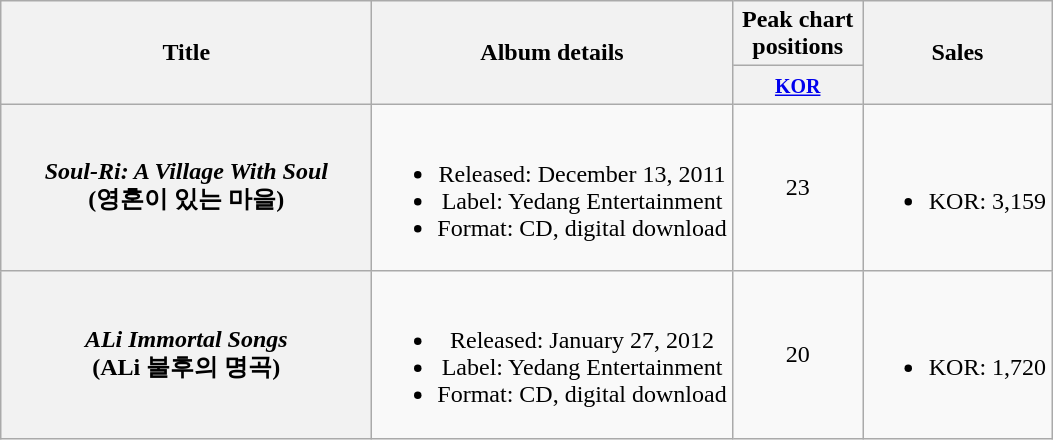<table class="wikitable plainrowheaders" style="text-align:center;">
<tr>
<th scope="col" rowspan="2" style="width:15em;">Title</th>
<th scope="col" rowspan="2">Album details</th>
<th scope="col" colspan="1" style="width:5em;">Peak chart positions</th>
<th scope="col" rowspan="2">Sales</th>
</tr>
<tr>
<th><small><a href='#'>KOR</a></small><br></th>
</tr>
<tr>
<th scope="row"><em>Soul-Ri: A Village With Soul</em><br>(영혼이 있는 마을)</th>
<td><br><ul><li>Released: December 13, 2011</li><li>Label: Yedang Entertainment</li><li>Format: CD, digital download</li></ul></td>
<td>23</td>
<td><br><ul><li>KOR: 3,159</li></ul></td>
</tr>
<tr>
<th scope="row"><em>ALi Immortal Songs</em><br>(ALi 불후의 명곡)</th>
<td><br><ul><li>Released: January 27, 2012</li><li>Label: Yedang Entertainment</li><li>Format: CD, digital download</li></ul></td>
<td>20</td>
<td><br><ul><li>KOR: 1,720</li></ul></td>
</tr>
</table>
